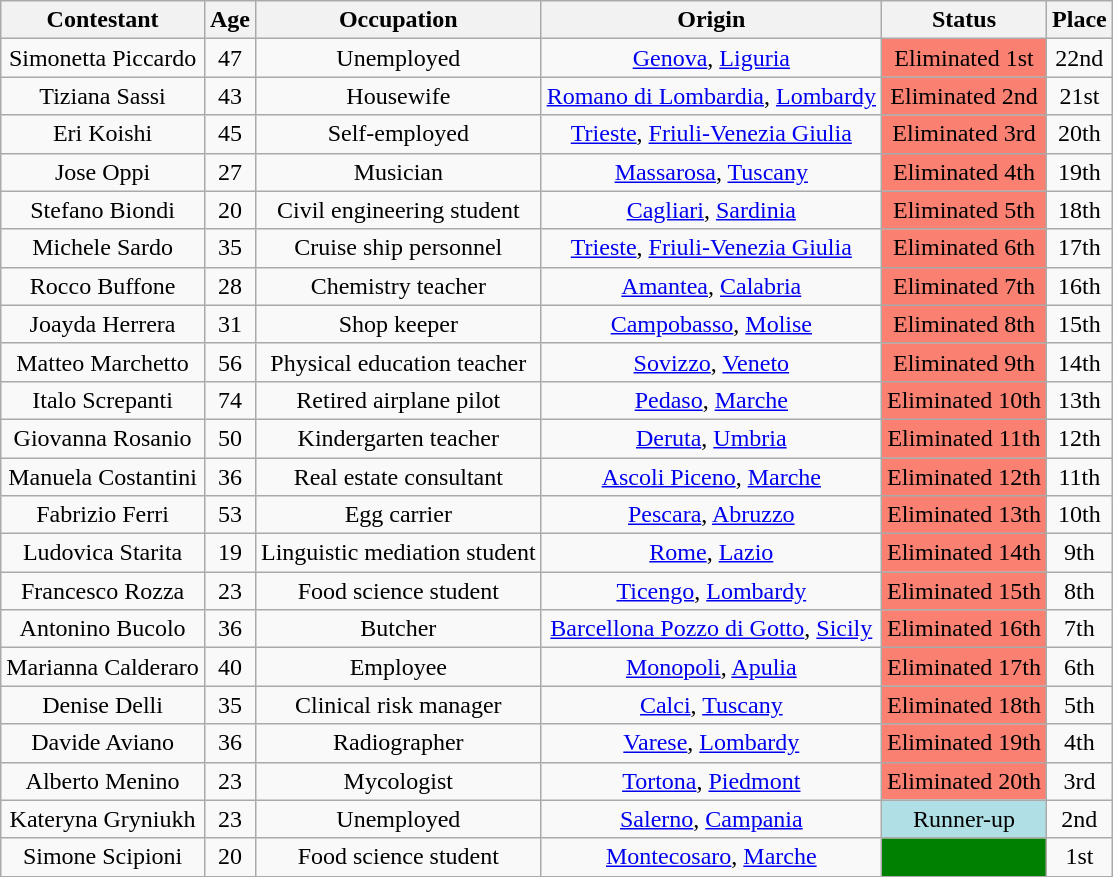<table class="wikitable" style="text-align: center;">
<tr>
<th>Contestant</th>
<th>Age</th>
<th>Occupation</th>
<th>Origin</th>
<th>Status</th>
<th>Place</th>
</tr>
<tr>
<td>Simonetta Piccardo</td>
<td>47</td>
<td>Unemployed</td>
<td><a href='#'>Genova</a>, <a href='#'>Liguria</a></td>
<td bgcolor=#fa8072>Eliminated 1st</td>
<td>22nd</td>
</tr>
<tr>
<td>Tiziana Sassi</td>
<td>43</td>
<td>Housewife</td>
<td><a href='#'>Romano di Lombardia</a>, <a href='#'>Lombardy</a></td>
<td bgcolor=#fa8072>Eliminated 2nd</td>
<td>21st</td>
</tr>
<tr>
<td>Eri Koishi</td>
<td>45</td>
<td>Self-employed</td>
<td><a href='#'>Trieste</a>, <a href='#'>Friuli-Venezia Giulia</a></td>
<td bgcolor=#fa8072>Eliminated 3rd</td>
<td>20th</td>
</tr>
<tr>
<td>Jose Oppi</td>
<td>27</td>
<td>Musician</td>
<td><a href='#'>Massarosa</a>, <a href='#'>Tuscany</a></td>
<td bgcolor=#fa8072>Eliminated 4th</td>
<td>19th</td>
</tr>
<tr>
<td>Stefano Biondi</td>
<td>20</td>
<td>Civil engineering student</td>
<td><a href='#'>Cagliari</a>, <a href='#'>Sardinia</a></td>
<td bgcolor=#fa8072>Eliminated 5th</td>
<td>18th</td>
</tr>
<tr>
<td>Michele Sardo</td>
<td>35</td>
<td>Cruise ship personnel</td>
<td><a href='#'>Trieste</a>, <a href='#'>Friuli-Venezia Giulia</a></td>
<td bgcolor=#fa8072>Eliminated 6th</td>
<td>17th</td>
</tr>
<tr>
<td>Rocco Buffone</td>
<td>28</td>
<td>Chemistry teacher</td>
<td><a href='#'>Amantea</a>, <a href='#'>Calabria</a></td>
<td bgcolor=#fa8072>Eliminated 7th</td>
<td>16th</td>
</tr>
<tr>
<td>Joayda Herrera</td>
<td>31</td>
<td>Shop keeper</td>
<td><a href='#'>Campobasso</a>, <a href='#'>Molise</a></td>
<td bgcolor=#fa8072>Eliminated 8th</td>
<td>15th</td>
</tr>
<tr>
<td>Matteo Marchetto</td>
<td>56</td>
<td>Physical education teacher</td>
<td><a href='#'>Sovizzo</a>, <a href='#'>Veneto</a></td>
<td bgcolor=#fa8072>Eliminated 9th</td>
<td>14th</td>
</tr>
<tr>
<td>Italo Screpanti</td>
<td>74</td>
<td>Retired airplane pilot</td>
<td><a href='#'>Pedaso</a>, <a href='#'>Marche</a></td>
<td bgcolor=#fa8072>Eliminated 10th</td>
<td>13th</td>
</tr>
<tr>
<td>Giovanna Rosanio</td>
<td>50</td>
<td>Kindergarten teacher</td>
<td><a href='#'>Deruta</a>, <a href='#'>Umbria</a></td>
<td bgcolor=#fa8072>Eliminated 11th</td>
<td>12th</td>
</tr>
<tr>
<td>Manuela Costantini</td>
<td>36</td>
<td>Real estate consultant</td>
<td><a href='#'>Ascoli Piceno</a>, <a href='#'>Marche</a></td>
<td bgcolor=#fa8072>Eliminated 12th</td>
<td>11th</td>
</tr>
<tr>
<td>Fabrizio Ferri</td>
<td>53</td>
<td>Egg carrier</td>
<td><a href='#'>Pescara</a>, <a href='#'>Abruzzo</a></td>
<td bgcolor=#fa8072>Eliminated 13th</td>
<td>10th</td>
</tr>
<tr>
<td>Ludovica Starita</td>
<td>19</td>
<td>Linguistic mediation student</td>
<td><a href='#'>Rome</a>, <a href='#'>Lazio</a></td>
<td bgcolor=#fa8072>Eliminated 14th</td>
<td>9th</td>
</tr>
<tr>
<td>Francesco Rozza</td>
<td>23</td>
<td>Food science student</td>
<td><a href='#'>Ticengo</a>, <a href='#'>Lombardy</a></td>
<td bgcolor=#fa8072>Eliminated 15th</td>
<td>8th</td>
</tr>
<tr>
<td>Antonino Bucolo</td>
<td>36</td>
<td>Butcher</td>
<td><a href='#'>Barcellona Pozzo di Gotto</a>, <a href='#'>Sicily</a></td>
<td bgcolor=#fa8072>Eliminated 16th</td>
<td>7th</td>
</tr>
<tr>
<td>Marianna Calderaro</td>
<td>40</td>
<td>Employee</td>
<td><a href='#'>Monopoli</a>, <a href='#'>Apulia</a></td>
<td bgcolor=#fa8072>Eliminated 17th</td>
<td>6th</td>
</tr>
<tr>
<td>Denise Delli</td>
<td>35</td>
<td>Clinical risk manager</td>
<td><a href='#'>Calci</a>, <a href='#'>Tuscany</a></td>
<td bgcolor=#fa8072>Eliminated 18th</td>
<td>5th</td>
</tr>
<tr>
<td>Davide Aviano</td>
<td>36</td>
<td>Radiographer</td>
<td><a href='#'>Varese</a>, <a href='#'>Lombardy</a></td>
<td bgcolor=#fa8072>Eliminated 19th</td>
<td>4th</td>
</tr>
<tr>
<td>Alberto Menino</td>
<td>23</td>
<td>Mycologist</td>
<td><a href='#'>Tortona</a>, <a href='#'>Piedmont</a></td>
<td bgcolor=#fa8072>Eliminated 20th</td>
<td>3rd</td>
</tr>
<tr>
<td>Kateryna Gryniukh</td>
<td>23</td>
<td>Unemployed</td>
<td><a href='#'>Salerno</a>, <a href='#'>Campania</a></td>
<td bgcolor=#B0E0E6>Runner-up</td>
<td>2nd</td>
</tr>
<tr>
<td>Simone Scipioni</td>
<td>20</td>
<td>Food science student</td>
<td><a href='#'>Montecosaro</a>, <a href='#'>Marche</a></td>
<td bgcolor=green></td>
<td>1st</td>
</tr>
</table>
